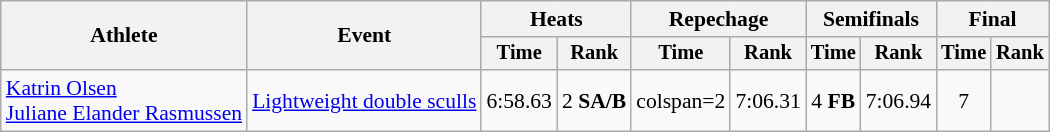<table class="wikitable" style="font-size:90%">
<tr>
<th rowspan="2">Athlete</th>
<th rowspan="2">Event</th>
<th colspan="2">Heats</th>
<th colspan="2">Repechage</th>
<th colspan="2">Semifinals</th>
<th colspan="2">Final</th>
</tr>
<tr style="font-size:95%">
<th>Time</th>
<th>Rank</th>
<th>Time</th>
<th>Rank</th>
<th>Time</th>
<th>Rank</th>
<th>Time</th>
<th>Rank</th>
</tr>
<tr align=center>
<td align=left><a href='#'>Katrin Olsen</a><br><a href='#'>Juliane Elander Rasmussen</a></td>
<td align=left><a href='#'>Lightweight double sculls</a></td>
<td>6:58.63</td>
<td>2 <strong>SA/B</strong></td>
<td>colspan=2 </td>
<td>7:06.31</td>
<td>4 <strong>FB</strong></td>
<td>7:06.94</td>
<td>7</td>
</tr>
</table>
